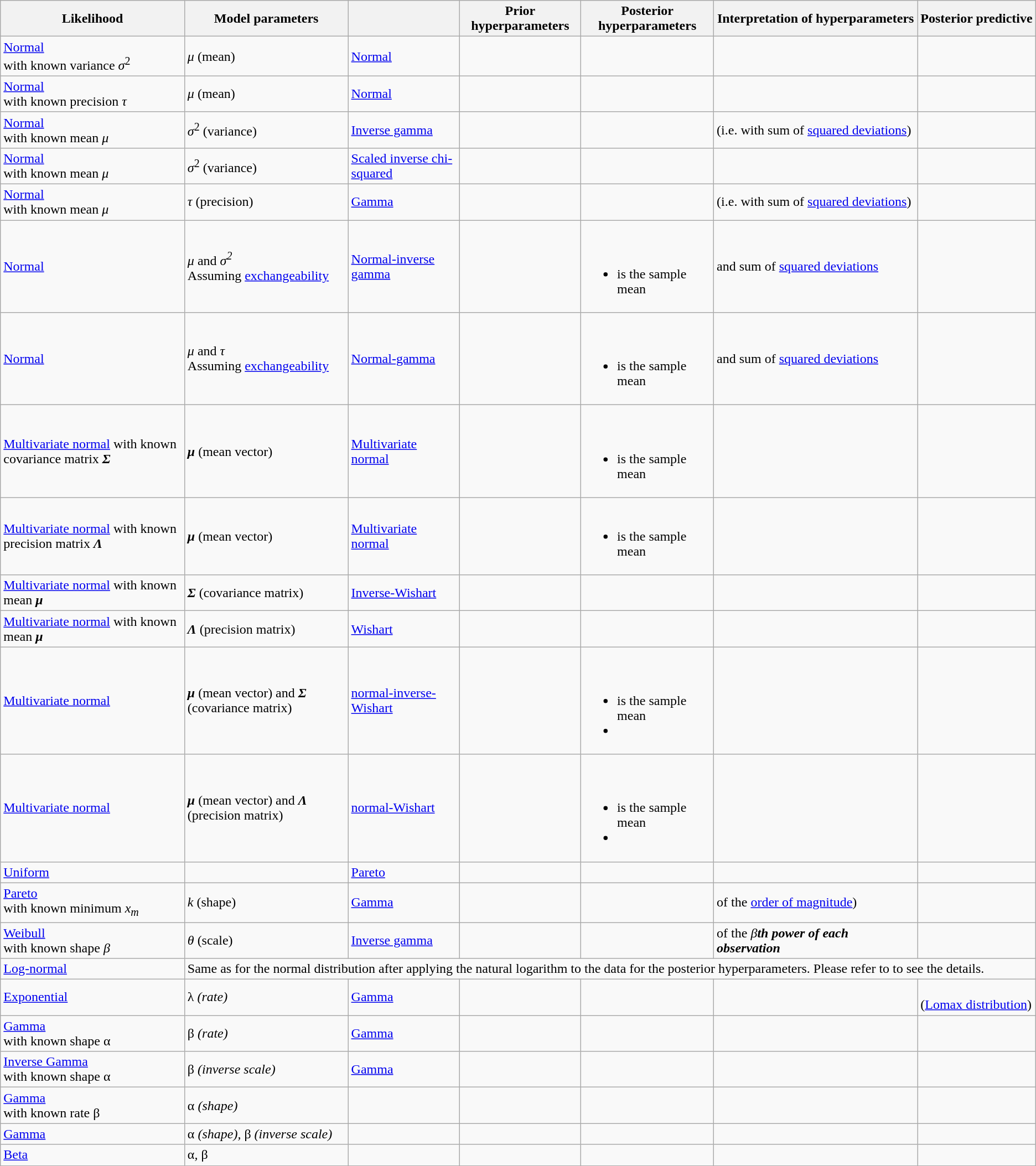<table class="wikitable">
<tr>
<th>Likelihood <br></th>
<th>Model parameters <br></th>
<th></th>
<th>Prior hyperparameters <br></th>
<th>Posterior hyperparameters<br></th>
<th>Interpretation of hyperparameters</th>
<th>Posterior predictive<br></th>
</tr>
<tr>
<td><a href='#'>Normal</a><br>with known variance <em>σ</em><sup>2</sup></td>
<td><em>μ</em> (mean)</td>
<td><a href='#'>Normal</a></td>
<td></td>
<td></td>
<td></td>
<td></td>
</tr>
<tr>
<td><a href='#'>Normal</a><br>with known precision <em>τ</em></td>
<td><em>μ</em> (mean)</td>
<td><a href='#'>Normal</a></td>
<td></td>
<td></td>
<td></td>
<td></td>
</tr>
<tr>
<td><a href='#'>Normal</a><br>with known mean <em>μ</em></td>
<td><em>σ</em><sup>2</sup> (variance)</td>
<td><a href='#'>Inverse gamma</a></td>
<td> </td>
<td></td>
<td> (i.e. with sum of <a href='#'>squared deviations</a>)</td>
<td></td>
</tr>
<tr>
<td><a href='#'>Normal</a><br>with known mean <em>μ</em></td>
<td><em>σ</em><sup>2</sup> (variance)</td>
<td><a href='#'>Scaled inverse chi-squared</a></td>
<td></td>
<td></td>
<td></td>
<td></td>
</tr>
<tr>
<td><a href='#'>Normal</a><br>with known mean <em>μ</em></td>
<td><em>τ</em> (precision)</td>
<td><a href='#'>Gamma</a></td>
<td>  </td>
<td></td>
<td> (i.e. with sum of <a href='#'>squared deviations</a>)</td>
<td></td>
</tr>
<tr>
<td><a href='#'>Normal</a></td>
<td><em>μ</em> and <em>σ<sup>2</sup></em><br>Assuming <a href='#'>exchangeability</a></td>
<td><a href='#'>Normal-inverse gamma</a></td>
<td></td>
<td><br><br><ul><li> is the sample mean</li></ul></td>
<td> and sum of <a href='#'>squared deviations</a></td>
<td></td>
</tr>
<tr>
<td><a href='#'>Normal</a></td>
<td><em>μ</em> and <em>τ</em><br>Assuming <a href='#'>exchangeability</a></td>
<td><a href='#'>Normal-gamma</a></td>
<td></td>
<td><br><br><ul><li> is the sample mean</li></ul></td>
<td> and sum of <a href='#'>squared deviations</a></td>
<td></td>
</tr>
<tr>
<td><a href='#'>Multivariate normal</a> with known covariance matrix <strong><em>Σ</em></strong></td>
<td><strong><em>μ</em></strong> (mean vector)</td>
<td><a href='#'>Multivariate normal</a></td>
<td></td>
<td><br><br><ul><li> is the sample mean</li></ul></td>
<td></td>
<td></td>
</tr>
<tr>
<td><a href='#'>Multivariate normal</a> with known precision matrix <strong><em>Λ</em></strong></td>
<td><strong><em>μ</em></strong> (mean vector)</td>
<td><a href='#'>Multivariate normal</a></td>
<td></td>
<td><br><ul><li> is the sample mean</li></ul></td>
<td></td>
<td></td>
</tr>
<tr>
<td><a href='#'>Multivariate normal</a> with known mean <strong><em>μ</em></strong></td>
<td><strong><em>Σ</em></strong> (covariance matrix)</td>
<td><a href='#'>Inverse-Wishart</a></td>
<td></td>
<td></td>
<td></td>
<td></td>
</tr>
<tr>
<td><a href='#'>Multivariate normal</a> with known mean <strong><em>μ</em></strong></td>
<td><strong><em>Λ</em></strong> (precision matrix)</td>
<td><a href='#'>Wishart</a></td>
<td></td>
<td></td>
<td></td>
<td></td>
</tr>
<tr>
<td><a href='#'>Multivariate normal</a></td>
<td><strong><em>μ</em></strong> (mean vector) and <strong><em>Σ</em></strong> (covariance matrix)</td>
<td><a href='#'>normal-inverse-Wishart</a></td>
<td></td>
<td><br><br><ul><li> is the sample mean</li><li></li></ul></td>
<td></td>
<td></td>
</tr>
<tr>
<td><a href='#'>Multivariate normal</a></td>
<td><strong><em>μ</em></strong> (mean vector) and <strong><em>Λ</em></strong> (precision matrix)</td>
<td><a href='#'>normal-Wishart</a></td>
<td></td>
<td><br><br><ul><li> is the sample mean</li><li></li></ul></td>
<td></td>
<td></td>
</tr>
<tr>
<td><a href='#'>Uniform</a></td>
<td></td>
<td><a href='#'>Pareto</a></td>
<td></td>
<td></td>
<td></td>
<td></td>
</tr>
<tr>
<td><a href='#'>Pareto</a> <br>with known minimum <em>x</em><sub><em>m</em></sub></td>
<td><em>k</em> (shape)</td>
<td><a href='#'>Gamma</a></td>
<td></td>
<td></td>
<td> of the <a href='#'>order of magnitude</a>)</td>
<td></td>
</tr>
<tr>
<td><a href='#'>Weibull</a> <br>with known shape <em>β</em></td>
<td><em>θ</em> (scale)</td>
<td><a href='#'>Inverse gamma</a></td>
<td></td>
<td></td>
<td> of the <em>β<strong>th power of each observation</td>
<td></td>
</tr>
<tr>
<td><a href='#'>Log-normal</a></td>
<td colspan="6">Same as for the normal distribution after applying the natural logarithm to the data for the posterior hyperparameters. Please refer to  to see the details.</td>
</tr>
<tr>
<td><a href='#'>Exponential</a></td>
<td></em>λ<em> (rate)</td>
<td><a href='#'>Gamma</a></td>
<td>  </td>
<td></td>
<td> </td>
<td><br>(<a href='#'>Lomax distribution</a>)</td>
</tr>
<tr>
<td><a href='#'>Gamma</a> <br>with known shape </em>α<em></td>
<td></em>β<em> (rate)</td>
<td><a href='#'>Gamma</a></td>
<td></td>
<td></td>
<td></td>
<td> </td>
</tr>
<tr>
<td><a href='#'>Inverse Gamma</a> <br>with known shape </em>α<em></td>
<td></em>β<em> (inverse scale)</td>
<td><a href='#'>Gamma</a></td>
<td></td>
<td></td>
<td></td>
<td></td>
</tr>
<tr>
<td><a href='#'>Gamma</a> <br>with known rate </em>β<em></td>
<td></em>α<em> (shape)</td>
<td></td>
<td></td>
<td></td>
<td></td>
<td></td>
</tr>
<tr>
<td><a href='#'>Gamma</a></td>
<td></em>α<em> (shape), </em>β<em> (inverse scale)</td>
<td></td>
<td></td>
<td></td>
<td></td>
<td></td>
</tr>
<tr>
<td><a href='#'>Beta</a></td>
<td></em>α<em>, </em>β<em></td>
<td></td>
<td></td>
<td></td>
<td></td>
<td></td>
</tr>
</table>
